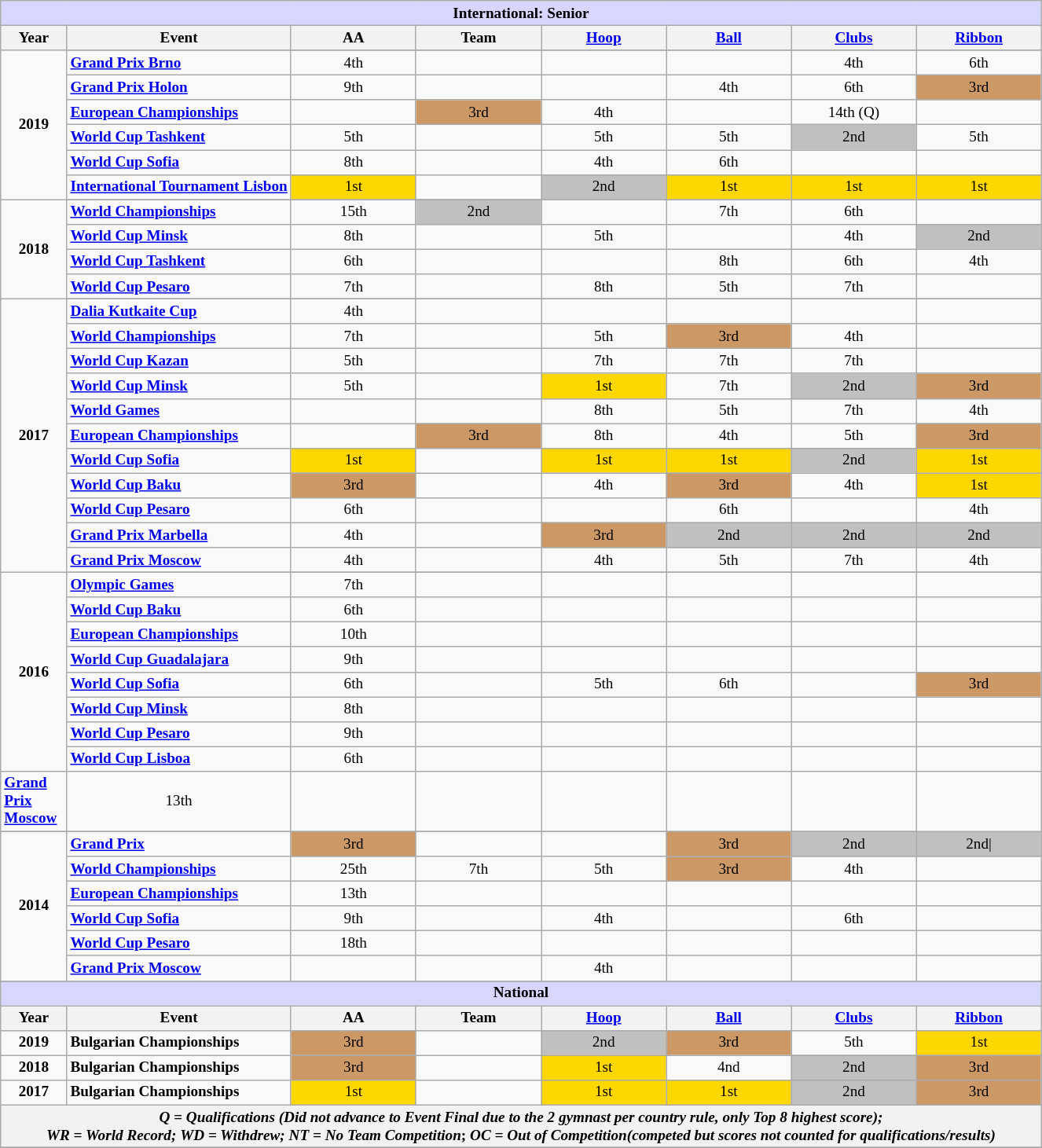<table class="wikitable" style="text-align:center; font-size: 80%;">
<tr>
<th align=center colspan=8  style="background-color: #D6D6FF; "><strong>International: Senior</strong></th>
</tr>
<tr>
<th>Year</th>
<th>Event</th>
<th width=100px>AA</th>
<th width=100px>Team</th>
<th width=100px><a href='#'>Hoop</a></th>
<th width=100px><a href='#'>Ball</a></th>
<th width=100px><a href='#'>Clubs</a></th>
<th width=100px><a href='#'>Ribbon</a></th>
</tr>
<tr>
<td rowspan="7" width=50px><strong>2019</strong></td>
</tr>
<tr>
<td align=left><strong><a href='#'>Grand Prix Brno</a></strong></td>
<td>4th</td>
<td></td>
<td></td>
<td></td>
<td>4th</td>
<td>6th</td>
</tr>
<tr>
<td align=left><strong><a href='#'>Grand Prix Holon</a></strong></td>
<td>9th</td>
<td></td>
<td></td>
<td>4th</td>
<td>6th</td>
<td bgcolor=CC9966>3rd</td>
</tr>
<tr>
<td align=left><strong><a href='#'>European Championships</a></strong></td>
<td></td>
<td bgcolor=CC9966>3rd</td>
<td>4th</td>
<td></td>
<td>14th (Q)</td>
<td></td>
</tr>
<tr>
<td align=left><strong><a href='#'>World Cup Tashkent</a></strong></td>
<td>5th</td>
<td></td>
<td>5th</td>
<td>5th</td>
<td bgcolor=silver>2nd</td>
<td>5th</td>
</tr>
<tr>
<td align=left><strong><a href='#'>World Cup Sofia</a></strong></td>
<td>8th</td>
<td></td>
<td>4th</td>
<td>6th</td>
<td></td>
<td></td>
</tr>
<tr>
<td align=left><strong><a href='#'>International Tournament Lisbon</a></strong></td>
<td bgcolor=gold>1st</td>
<td></td>
<td bgcolor=silver>2nd</td>
<td bgcolor=gold>1st</td>
<td bgcolor=gold>1st</td>
<td bgcolor=gold>1st</td>
</tr>
<tr>
<td rowspan="5" width=50px><strong>2018</strong></td>
</tr>
<tr>
<td align=left><strong><a href='#'>World Championships</a></strong></td>
<td>15th</td>
<td bgcolor=silver>2nd</td>
<td></td>
<td>7th</td>
<td>6th</td>
<td></td>
</tr>
<tr>
<td align=left><strong><a href='#'>World Cup Minsk</a></strong></td>
<td>8th</td>
<td></td>
<td>5th</td>
<td></td>
<td>4th</td>
<td bgcolor=silver>2nd</td>
</tr>
<tr>
<td align=left><strong><a href='#'>World Cup Tashkent</a></strong></td>
<td>6th</td>
<td></td>
<td></td>
<td>8th</td>
<td>6th</td>
<td>4th</td>
</tr>
<tr>
<td align=left><strong><a href='#'>World Cup Pesaro</a></strong></td>
<td>7th</td>
<td></td>
<td>8th</td>
<td>5th</td>
<td>7th</td>
<td></td>
</tr>
<tr>
<td rowspan="12" width=50px><strong>2017</strong></td>
</tr>
<tr>
<td align=left><strong><a href='#'>Dalia Kutkaite Cup</a></strong></td>
<td>4th</td>
<td></td>
<td></td>
<td></td>
<td></td>
<td></td>
</tr>
<tr>
<td align=left><strong><a href='#'>World Championships</a></strong></td>
<td>7th</td>
<td></td>
<td>5th</td>
<td bgcolor=CC9966>3rd</td>
<td>4th</td>
<td></td>
</tr>
<tr>
<td align=left><strong><a href='#'>World Cup Kazan</a></strong></td>
<td>5th</td>
<td></td>
<td>7th</td>
<td>7th</td>
<td>7th</td>
<td></td>
</tr>
<tr>
<td align=left><strong><a href='#'>World Cup Minsk</a></strong></td>
<td>5th</td>
<td></td>
<td bgcolor=gold>1st</td>
<td>7th</td>
<td bgcolor=silver>2nd</td>
<td bgcolor=CC9966>3rd</td>
</tr>
<tr>
<td align=left><strong><a href='#'>World Games</a></strong></td>
<td></td>
<td></td>
<td>8th</td>
<td>5th</td>
<td>7th</td>
<td>4th</td>
</tr>
<tr>
<td align=left><strong><a href='#'>European Championships</a></strong></td>
<td></td>
<td bgcolor=CC9966>3rd</td>
<td>8th</td>
<td>4th</td>
<td>5th</td>
<td bgcolor=CC9966>3rd</td>
</tr>
<tr>
<td align=left><strong><a href='#'>World Cup Sofia</a></strong></td>
<td bgcolor=gold>1st</td>
<td></td>
<td bgcolor=gold>1st</td>
<td bgcolor=gold>1st</td>
<td bgcolor=silver>2nd</td>
<td bgcolor=gold>1st</td>
</tr>
<tr>
<td align=left><strong><a href='#'>World Cup Baku</a></strong></td>
<td bgcolor=CC9966>3rd</td>
<td></td>
<td>4th</td>
<td bgcolor=CC9966>3rd</td>
<td>4th</td>
<td bgcolor=gold>1st</td>
</tr>
<tr>
<td align=left><strong><a href='#'>World Cup Pesaro</a></strong></td>
<td>6th</td>
<td></td>
<td></td>
<td>6th</td>
<td></td>
<td>4th</td>
</tr>
<tr>
<td align=left><strong><a href='#'>Grand Prix Marbella</a></strong></td>
<td>4th</td>
<td></td>
<td bgcolor=CC9966>3rd</td>
<td bgcolor=silver>2nd</td>
<td bgcolor=silver>2nd</td>
<td bgcolor=silver>2nd</td>
</tr>
<tr>
<td align=left><strong><a href='#'>Grand Prix Moscow</a></strong></td>
<td>4th</td>
<td></td>
<td>4th</td>
<td>5th</td>
<td>7th</td>
<td>4th</td>
</tr>
<tr>
<td rowspan="10" width=50px><strong>2016</strong></td>
</tr>
<tr>
</tr>
<tr>
<td align=left><strong><a href='#'>Olympic Games</a></strong></td>
<td>7th</td>
<td></td>
<td></td>
<td></td>
<td></td>
<td></td>
</tr>
<tr>
<td align=left><strong><a href='#'>World Cup Baku</a></strong></td>
<td>6th</td>
<td></td>
<td></td>
<td></td>
<td></td>
<td></td>
</tr>
<tr>
<td align=left><strong><a href='#'>European Championships</a></strong></td>
<td>10th</td>
<td></td>
<td></td>
<td></td>
<td></td>
<td></td>
</tr>
<tr>
<td align=left><strong><a href='#'>World Cup Guadalajara</a></strong></td>
<td>9th</td>
<td></td>
<td></td>
<td></td>
<td></td>
<td></td>
</tr>
<tr>
<td align=left><strong><a href='#'>World Cup Sofia</a></strong></td>
<td>6th</td>
<td></td>
<td>5th</td>
<td>6th</td>
<td></td>
<td bgcolor=CC9966>3rd</td>
</tr>
<tr>
<td align=left><strong><a href='#'>World Cup Minsk</a></strong></td>
<td>8th</td>
<td></td>
<td></td>
<td></td>
<td></td>
<td></td>
</tr>
<tr>
<td align=left><strong><a href='#'>World Cup Pesaro</a></strong></td>
<td>9th</td>
<td></td>
<td></td>
<td></td>
<td></td>
<td></td>
</tr>
<tr>
<td align=left><strong><a href='#'>World Cup Lisboa</a></strong></td>
<td>6th</td>
<td></td>
<td></td>
<td></td>
<td></td>
<td></td>
</tr>
<tr>
<td align=left><strong><a href='#'>Grand Prix Moscow</a></strong></td>
<td>13th</td>
<td></td>
<td></td>
<td></td>
<td></td>
<td></td>
</tr>
<tr>
</tr>
<tr>
<td rowspan="7" width=50px><strong>2014</strong></td>
</tr>
<tr>
<td align=left><strong><a href='#'>Grand Prix</a></strong></td>
<td bgcolor=CC9966>3rd</td>
<td></td>
<td></td>
<td bgcolor=CC9966>3rd</td>
<td bgcolor=silver>2nd</td>
<td bgcolor=silver>2nd|</td>
</tr>
<tr>
<td align=left><strong><a href='#'>World Championships</a></strong></td>
<td>25th</td>
<td>7th</td>
<td>5th</td>
<td bgcolor=CC9966>3rd</td>
<td>4th</td>
<td></td>
</tr>
<tr>
<td align=left><strong><a href='#'>European Championships</a></strong></td>
<td>13th</td>
<td></td>
<td></td>
<td></td>
<td></td>
<td></td>
</tr>
<tr>
<td align=left><strong><a href='#'>World Cup Sofia</a></strong></td>
<td>9th</td>
<td></td>
<td>4th</td>
<td></td>
<td>6th</td>
<td></td>
</tr>
<tr>
<td align=left><strong><a href='#'>World Cup Pesaro</a></strong></td>
<td>18th</td>
<td></td>
<td></td>
<td></td>
<td></td>
<td></td>
</tr>
<tr>
<td align=left><strong><a href='#'>Grand Prix Moscow</a></strong></td>
<td></td>
<td></td>
<td>4th</td>
<td></td>
<td></td>
<td></td>
</tr>
<tr>
</tr>
<tr>
<th align=center colspan=8  style="background-color: #D6D6FF; "><strong>National</strong></th>
</tr>
<tr>
<th>Year</th>
<th>Event</th>
<th width=100px>AA</th>
<th width=100px>Team</th>
<th width=100px><a href='#'>Hoop</a></th>
<th width=100px><a href='#'>Ball</a></th>
<th width=100px><a href='#'>Clubs</a></th>
<th width=100px><a href='#'>Ribbon</a></th>
</tr>
<tr>
<td rowspan="1" width=50px><strong>2019</strong></td>
<td align=left><strong>Bulgarian Championships</strong></td>
<td bgcolor=CC9966>3rd</td>
<td></td>
<td bgcolor=silver>2nd</td>
<td bgcolor=CC9966>3rd</td>
<td>5th</td>
<td bgcolor=gold>1st</td>
</tr>
<tr>
<td rowspan="1" width=50px><strong>2018</strong></td>
<td align=left><strong>Bulgarian Championships</strong></td>
<td bgcolor=CC9966>3rd</td>
<td></td>
<td bgcolor=gold>1st</td>
<td>4nd</td>
<td bgcolor=silver>2nd</td>
<td bgcolor=CC9966>3rd</td>
</tr>
<tr>
<td rowspan="1" width=50px><strong>2017</strong></td>
<td align=left><strong>Bulgarian Championships</strong></td>
<td bgcolor=gold>1st</td>
<td></td>
<td bgcolor=gold>1st</td>
<td bgcolor=gold>1st</td>
<td bgcolor=silver>2nd</td>
<td bgcolor=CC9966>3rd</td>
</tr>
<tr>
<th align=center colspan=8><em>Q = Qualifications (Did not advance to Event Final due to the 2 gymnast per country rule, only Top 8 highest score);</em> <br> <em>WR = World Record;</em> <em>WD = Withdrew;</em>  <em>NT = No Team Competition</em>; <em>OC = Out of Competition(competed but scores not counted for qualifications/results)</em></th>
</tr>
<tr>
</tr>
</table>
